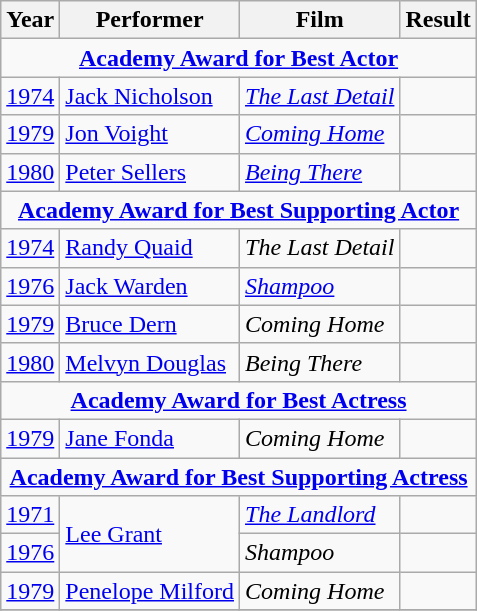<table class="wikitable">
<tr>
<th>Year</th>
<th>Performer</th>
<th>Film</th>
<th>Result</th>
</tr>
<tr>
<td colspan="4" style="text-align:center;"><strong><a href='#'>Academy Award for Best Actor</a></strong></td>
</tr>
<tr>
<td><a href='#'>1974</a></td>
<td><a href='#'>Jack Nicholson</a></td>
<td><em><a href='#'>The Last Detail</a></em></td>
<td></td>
</tr>
<tr>
<td><a href='#'>1979</a></td>
<td><a href='#'>Jon Voight</a></td>
<td><a href='#'><em>Coming Home</em></a></td>
<td></td>
</tr>
<tr>
<td><a href='#'>1980</a></td>
<td><a href='#'>Peter Sellers</a></td>
<td><em><a href='#'>Being There</a></em></td>
<td></td>
</tr>
<tr>
<td colspan="4" style="text-align:center;"><strong><a href='#'>Academy Award for Best Supporting Actor</a></strong></td>
</tr>
<tr>
<td><a href='#'>1974</a></td>
<td><a href='#'>Randy Quaid</a></td>
<td><em>The Last Detail</em></td>
<td></td>
</tr>
<tr>
<td><a href='#'>1976</a></td>
<td><a href='#'>Jack Warden</a></td>
<td><a href='#'><em>Shampoo</em></a></td>
<td></td>
</tr>
<tr>
<td><a href='#'>1979</a></td>
<td><a href='#'>Bruce Dern</a></td>
<td><em>Coming Home</em></td>
<td></td>
</tr>
<tr>
<td><a href='#'>1980</a></td>
<td><a href='#'>Melvyn Douglas</a></td>
<td><em>Being There</em></td>
<td></td>
</tr>
<tr>
<td colspan="4" style="text-align:center;"><strong><a href='#'>Academy Award for Best Actress</a></strong></td>
</tr>
<tr>
<td><a href='#'>1979</a></td>
<td><a href='#'>Jane Fonda</a></td>
<td><em>Coming Home</em></td>
<td></td>
</tr>
<tr>
<td colspan="4" style="text-align:center;"><strong><a href='#'>Academy Award for Best Supporting Actress</a></strong></td>
</tr>
<tr>
<td><a href='#'>1971</a></td>
<td rowspan="2"><a href='#'>Lee Grant</a></td>
<td><em><a href='#'>The Landlord</a></em></td>
<td></td>
</tr>
<tr>
<td><a href='#'>1976</a></td>
<td><em>Shampoo</em></td>
<td></td>
</tr>
<tr>
<td><a href='#'>1979</a></td>
<td><a href='#'>Penelope Milford</a></td>
<td><em>Coming Home</em></td>
<td></td>
</tr>
<tr>
</tr>
</table>
